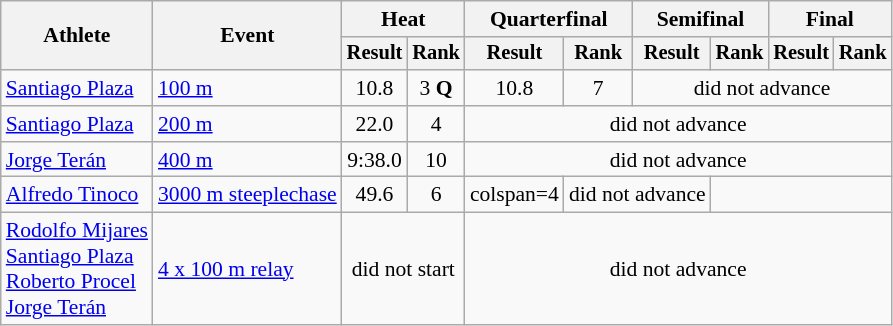<table class="wikitable" style="font-size:90%">
<tr>
<th rowspan="2">Athlete</th>
<th rowspan="2">Event</th>
<th colspan="2">Heat</th>
<th colspan="2">Quarterfinal</th>
<th colspan="2">Semifinal</th>
<th colspan="2">Final</th>
</tr>
<tr style="font-size:95%">
<th>Result</th>
<th>Rank</th>
<th>Result</th>
<th>Rank</th>
<th>Result</th>
<th>Rank</th>
<th>Result</th>
<th>Rank</th>
</tr>
<tr align=center>
<td align="left"><a href='#'>Santiago Plaza</a></td>
<td align="left"><a href='#'>100 m</a></td>
<td>10.8</td>
<td>3 <strong>Q</strong></td>
<td>10.8</td>
<td>7</td>
<td colspan=4>did not advance</td>
</tr>
<tr align=center>
<td align="left"><a href='#'>Santiago Plaza</a></td>
<td align="left"><a href='#'>200 m</a></td>
<td>22.0</td>
<td>4</td>
<td colspan=6>did not advance</td>
</tr>
<tr align=center>
<td align="left"><a href='#'>Jorge Terán</a></td>
<td align="left"><a href='#'>400 m</a></td>
<td>9:38.0</td>
<td>10</td>
<td colspan=6>did not advance</td>
</tr>
<tr align=center>
<td align="left"><a href='#'>Alfredo Tinoco</a></td>
<td align="left"><a href='#'>3000 m steeplechase</a></td>
<td>49.6</td>
<td>6</td>
<td>colspan=4 </td>
<td colspan=2>did not advance</td>
</tr>
<tr align=center>
<td align="left"><a href='#'>Rodolfo Mijares</a><br><a href='#'>Santiago Plaza</a><br><a href='#'>Roberto Procel</a><br><a href='#'>Jorge Terán</a></td>
<td align="left"><a href='#'>4 x 100 m relay</a></td>
<td colspan=2>did not start</td>
<td colspan=6>did not advance</td>
</tr>
</table>
